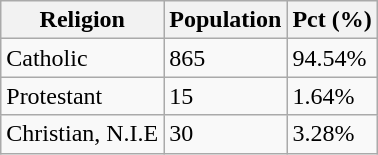<table class="wikitable">
<tr>
<th>Religion</th>
<th>Population</th>
<th>Pct (%)</th>
</tr>
<tr>
<td>Catholic</td>
<td>865</td>
<td>94.54%</td>
</tr>
<tr>
<td>Protestant</td>
<td>15</td>
<td>1.64%</td>
</tr>
<tr>
<td>Christian, N.I.E</td>
<td>30</td>
<td>3.28%</td>
</tr>
</table>
